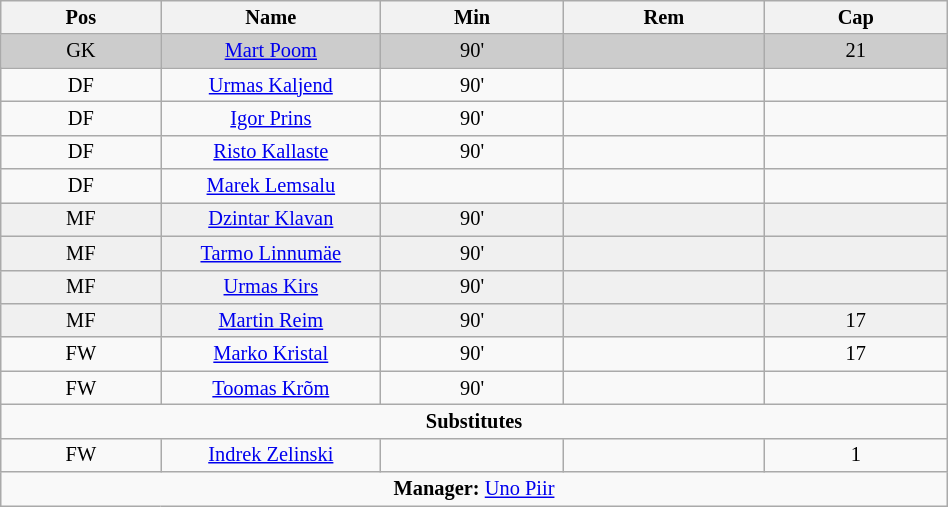<table class="wikitable collapsible collapsed" align="center" style="font-size:85%; text-align:center;" width="50%">
<tr>
<th>Pos</th>
<th width=140>Name</th>
<th>Min</th>
<th>Rem</th>
<th>Cap</th>
</tr>
<tr bgcolor="cccccc">
<td>GK</td>
<td><a href='#'>Mart Poom</a></td>
<td>90'</td>
<td></td>
<td>21</td>
</tr>
<tr>
<td>DF</td>
<td><a href='#'>Urmas Kaljend</a></td>
<td>90'</td>
<td></td>
<td></td>
</tr>
<tr>
<td>DF</td>
<td><a href='#'>Igor Prins</a></td>
<td>90'</td>
<td></td>
<td></td>
</tr>
<tr>
<td>DF</td>
<td><a href='#'>Risto Kallaste</a></td>
<td>90'</td>
<td></td>
<td></td>
</tr>
<tr>
<td>DF</td>
<td><a href='#'>Marek Lemsalu</a></td>
<td></td>
<td></td>
<td></td>
</tr>
<tr bgcolor="#F0F0F0">
<td>MF</td>
<td><a href='#'>Dzintar Klavan</a></td>
<td>90'</td>
<td></td>
<td></td>
</tr>
<tr bgcolor="#F0F0F0">
<td>MF</td>
<td><a href='#'>Tarmo Linnumäe</a></td>
<td>90'</td>
<td></td>
<td></td>
</tr>
<tr bgcolor="#F0F0F0">
<td>MF</td>
<td><a href='#'>Urmas Kirs</a></td>
<td>90'</td>
<td></td>
<td></td>
</tr>
<tr bgcolor="#F0F0F0">
<td>MF</td>
<td><a href='#'>Martin Reim</a></td>
<td>90'</td>
<td></td>
<td>17</td>
</tr>
<tr>
<td>FW</td>
<td><a href='#'>Marko Kristal</a></td>
<td>90'</td>
<td></td>
<td>17</td>
</tr>
<tr>
<td>FW</td>
<td><a href='#'>Toomas Krõm</a></td>
<td>90'</td>
<td></td>
<td></td>
</tr>
<tr>
<td colspan=5 align=center><strong>Substitutes</strong></td>
</tr>
<tr>
<td>FW</td>
<td><a href='#'>Indrek Zelinski</a></td>
<td></td>
<td></td>
<td>1</td>
</tr>
<tr>
<td colspan=5 align=center><strong>Manager:</strong>  <a href='#'>Uno Piir</a></td>
</tr>
</table>
